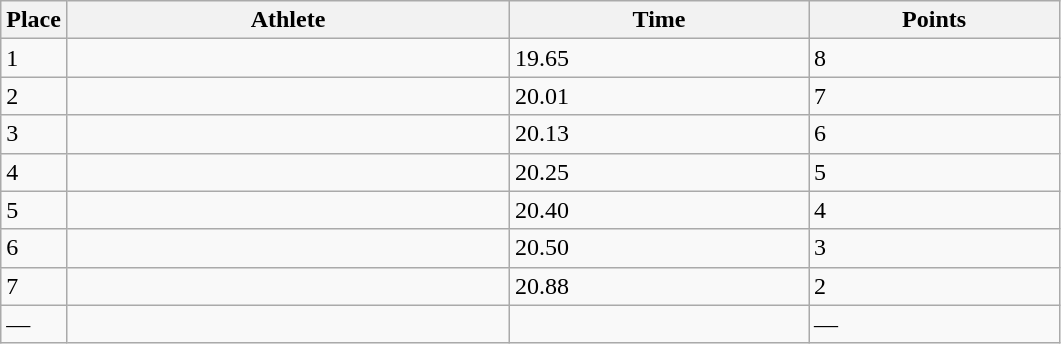<table class=wikitable>
<tr>
<th>Place</th>
<th style="width:18em">Athlete</th>
<th style="width:12em">Time</th>
<th style="width:10em">Points</th>
</tr>
<tr>
<td>1</td>
<td></td>
<td>19.65 </td>
<td>8</td>
</tr>
<tr>
<td>2</td>
<td></td>
<td>20.01</td>
<td>7</td>
</tr>
<tr>
<td>3</td>
<td></td>
<td>20.13</td>
<td>6</td>
</tr>
<tr>
<td>4</td>
<td></td>
<td>20.25</td>
<td>5</td>
</tr>
<tr>
<td>5</td>
<td></td>
<td>20.40</td>
<td>4</td>
</tr>
<tr>
<td>6</td>
<td></td>
<td>20.50</td>
<td>3</td>
</tr>
<tr>
<td>7</td>
<td></td>
<td>20.88</td>
<td>2</td>
</tr>
<tr>
<td>—</td>
<td></td>
<td></td>
<td>—</td>
</tr>
</table>
